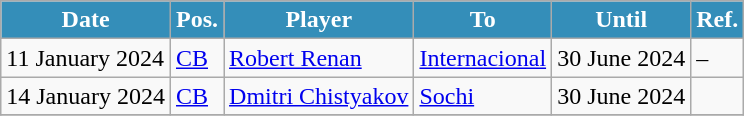<table class="wikitable plainrowheaders sortable">
<tr>
<th style="background:#348EB9; color:white; text-align:center;">Date</th>
<th style="background:#348EB9; color:white; text-align:center;">Pos.</th>
<th style="background:#348EB9; color:white; text-align:center;">Player</th>
<th style="background:#348EB9; color:white; text-align:center;">To</th>
<th style="background:#348EB9; color:white; text-align:center;">Until</th>
<th style="background:#348EB9; color:white; text-align:center;">Ref.</th>
</tr>
<tr>
<td>11 January 2024</td>
<td><a href='#'>CB</a></td>
<td> <a href='#'>Robert Renan</a></td>
<td> <a href='#'>Internacional</a></td>
<td>30 June 2024</td>
<td>–</td>
</tr>
<tr>
<td>14 January 2024</td>
<td><a href='#'>CB</a></td>
<td> <a href='#'>Dmitri Chistyakov</a></td>
<td> <a href='#'>Sochi</a></td>
<td>30 June 2024</td>
<td></td>
</tr>
<tr>
</tr>
</table>
